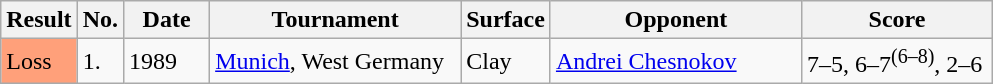<table class="sortable wikitable">
<tr>
<th style="width:40px">Result</th>
<th style="width:20px" class="unsortable">No.</th>
<th style="width:50px">Date</th>
<th style="width:160px">Tournament</th>
<th style="width:50px">Surface</th>
<th style="width:160px">Opponent</th>
<th style="width:120px" class="unsortable">Score</th>
</tr>
<tr>
<td style="background:#ffa07a;">Loss</td>
<td>1.</td>
<td>1989</td>
<td><a href='#'>Munich</a>, West Germany</td>
<td>Clay</td>
<td> <a href='#'>Andrei Chesnokov</a></td>
<td>7–5, 6–7<sup>(6–8)</sup>, 2–6</td>
</tr>
</table>
